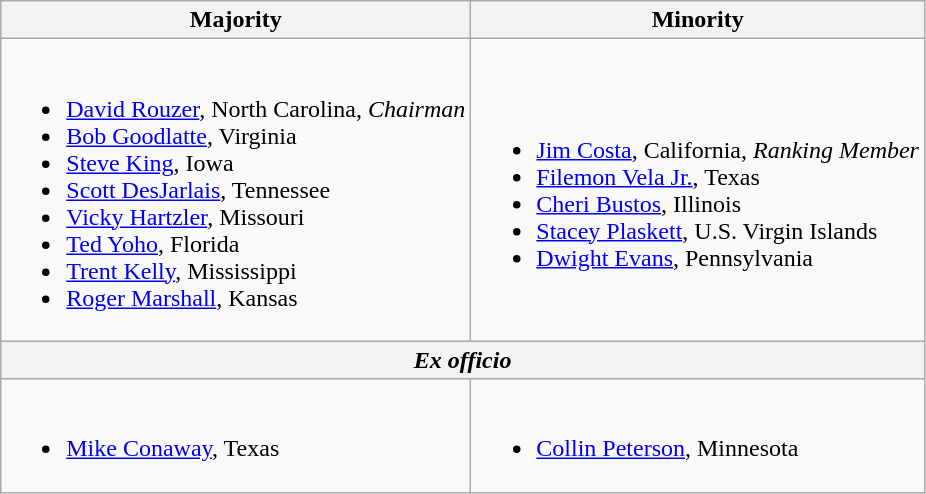<table class=wikitable>
<tr>
<th>Majority</th>
<th>Minority</th>
</tr>
<tr>
<td><br><ul><li><a href='#'>David Rouzer</a>, North Carolina, <em>Chairman</em></li><li><a href='#'>Bob Goodlatte</a>, Virginia</li><li><a href='#'>Steve King</a>, Iowa</li><li><a href='#'>Scott DesJarlais</a>, Tennessee</li><li><a href='#'>Vicky Hartzler</a>, Missouri</li><li><a href='#'>Ted Yoho</a>, Florida</li><li><a href='#'>Trent Kelly</a>, Mississippi</li><li><a href='#'>Roger Marshall</a>, Kansas</li></ul></td>
<td><br><ul><li><a href='#'>Jim Costa</a>, California, <em>Ranking Member</em></li><li><a href='#'>Filemon Vela Jr.</a>, Texas</li><li><a href='#'>Cheri Bustos</a>, Illinois</li><li><a href='#'>Stacey Plaskett</a>, U.S. Virgin Islands</li><li><a href='#'>Dwight Evans</a>, Pennsylvania</li></ul></td>
</tr>
<tr>
<th colspan=2><em>Ex officio</em></th>
</tr>
<tr>
<td><br><ul><li><a href='#'>Mike Conaway</a>, Texas</li></ul></td>
<td><br><ul><li><a href='#'>Collin Peterson</a>, Minnesota</li></ul></td>
</tr>
</table>
